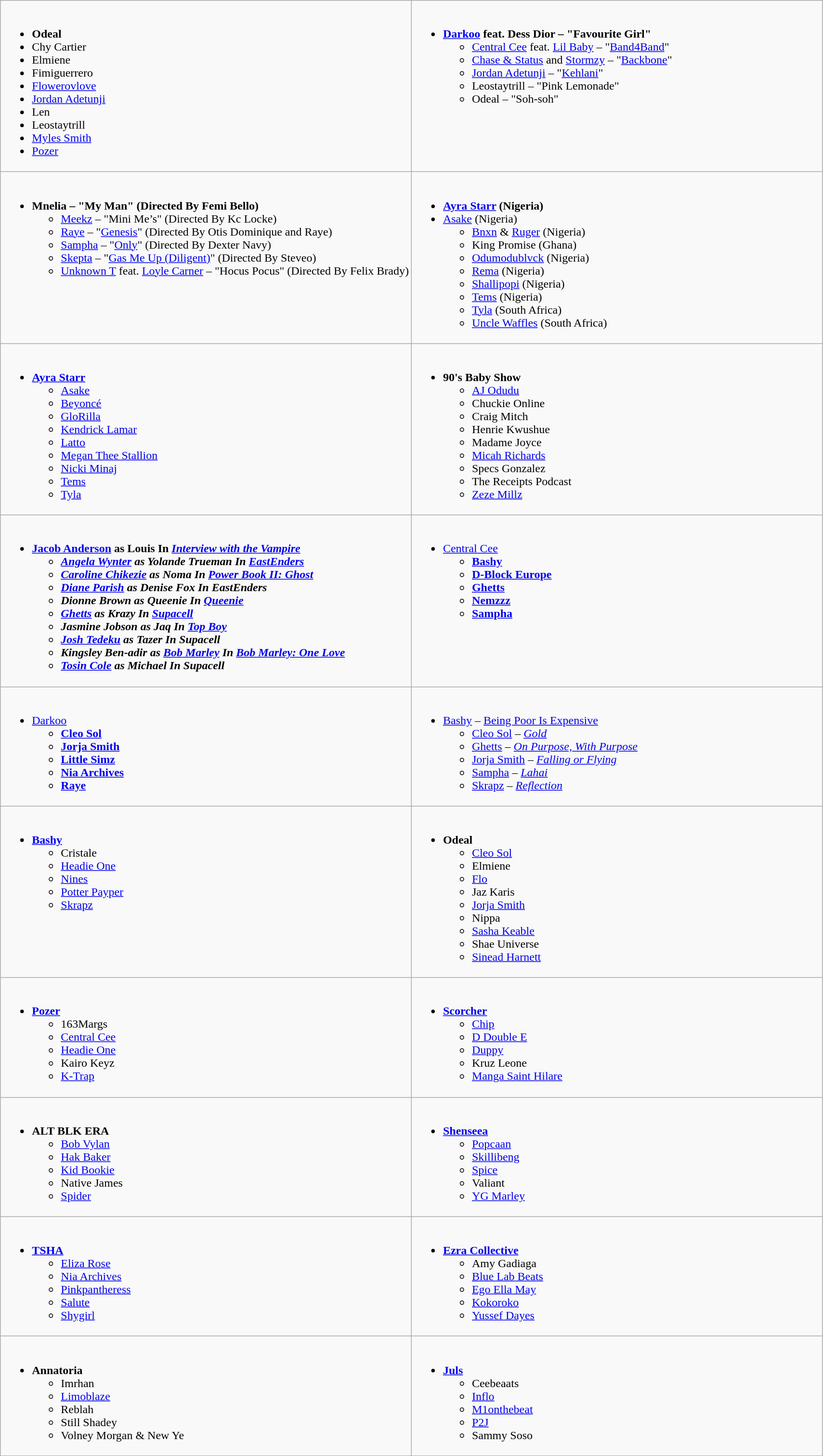<table role="presentation" class="wikitable">
<tr>
<td style="vertical-align:top" width="50%"><br><ul><li><strong>Odeal</strong></li><li>Chy Cartier</li><li>Elmiene</li><li>Fimiguerrero</li><li><a href='#'>Flowerovlove</a></li><li><a href='#'>Jordan Adetunji</a></li><li>Len</li><li>Leostaytrill</li><li><a href='#'>Myles Smith</a></li><li><a href='#'>Pozer</a></li></ul></td>
<td style="vertical-align:top" width="50%"><br><ul><li><strong><a href='#'>Darkoo</a> feat. Dess Dior – "Favourite Girl"</strong><ul><li><a href='#'>Central Cee</a> feat. <a href='#'>Lil Baby</a> – "<a href='#'>Band4Band</a>"</li><li><a href='#'>Chase & Status</a> and <a href='#'>Stormzy</a> – "<a href='#'>Backbone</a>"</li><li><a href='#'>Jordan Adetunji</a> – "<a href='#'>Kehlani</a>"</li><li>Leostaytrill – "Pink Lemonade"</li><li>Odeal – "Soh-soh"</li></ul></li></ul></td>
</tr>
<tr>
<td style="vertical-align:top" width="50%"><br><ul><li><strong>Mnelia – "My Man" (Directed By Femi Bello)</strong><ul><li><a href='#'>Meekz</a> – "Mini Me’s" (Directed By Kc Locke)</li><li><a href='#'>Raye</a> – "<a href='#'>Genesis</a>" (Directed By Otis Dominique and Raye)</li><li><a href='#'>Sampha</a> – "<a href='#'>Only</a>" (Directed By Dexter Navy)</li><li><a href='#'>Skepta</a> – "<a href='#'>Gas Me Up (Diligent)</a>" (Directed By Steveo)</li><li><a href='#'>Unknown T</a> feat. <a href='#'>Loyle Carner</a> – "Hocus Pocus" (Directed By Felix Brady)</li></ul></li></ul></td>
<td style="vertical-align:top" width="50%"><br><ul><li><strong><a href='#'>Ayra Starr</a> (Nigeria)</strong></li><li><a href='#'>Asake</a> (Nigeria)<ul><li><a href='#'>Bnxn</a> & <a href='#'>Ruger</a> (Nigeria)</li><li>King Promise (Ghana)</li><li><a href='#'>Odumodublvck</a> (Nigeria)</li><li><a href='#'>Rema</a> (Nigeria)</li><li><a href='#'>Shallipopi</a> (Nigeria)</li><li><a href='#'>Tems</a> (Nigeria)</li><li><a href='#'>Tyla</a> (South Africa)</li><li><a href='#'>Uncle Waffles</a> (South Africa)</li></ul></li></ul></td>
</tr>
<tr>
<td style="vertical-align:top" width="50%"><br><ul><li><strong><a href='#'>Ayra Starr</a></strong><ul><li><a href='#'>Asake</a></li><li><a href='#'>Beyoncé</a></li><li><a href='#'>GloRilla</a></li><li><a href='#'>Kendrick Lamar</a></li><li><a href='#'>Latto</a></li><li><a href='#'>Megan Thee Stallion</a></li><li><a href='#'>Nicki Minaj</a></li><li><a href='#'>Tems</a></li><li><a href='#'>Tyla</a></li></ul></li></ul></td>
<td style="vertical-align:top" width="50%"><br><ul><li><strong>90's Baby Show</strong><ul><li><a href='#'>AJ Odudu</a></li><li>Chuckie Online</li><li>Craig Mitch</li><li>Henrie Kwushue</li><li>Madame Joyce</li><li><a href='#'>Micah Richards</a></li><li>Specs Gonzalez</li><li>The Receipts Podcast</li><li><a href='#'>Zeze Millz</a></li></ul></li></ul></td>
</tr>
<tr>
<td style="vertical-align:top" width="50%"><br><ul><li><strong><a href='#'>Jacob Anderson</a> as Louis In <em><a href='#'>Interview with the Vampire</a><strong><em><ul><li><a href='#'>Angela Wynter</a> as Yolande Trueman In </em><a href='#'>EastEnders</a><em></li><li><a href='#'>Caroline Chikezie</a> as Noma In </em><a href='#'>Power Book II: Ghost</a><em></li><li><a href='#'>Diane Parish</a> as Denise Fox In </em>EastEnders<em></li><li>Dionne Brown as Queenie In </em><a href='#'>Queenie</a><em></li><li><a href='#'>Ghetts</a> as Krazy In </em><a href='#'>Supacell</a><em></li><li>Jasmine Jobson as Jaq In </em><a href='#'>Top Boy</a><em></li><li><a href='#'>Josh Tedeku</a> as Tazer In </em>Supacell<em></li><li>Kingsley Ben-adir as <a href='#'>Bob Marley</a> In </em><a href='#'>Bob Marley: One Love</a><em></li><li><a href='#'>Tosin Cole</a> as Michael In </em>Supacell<em></li></ul></li></ul></td>
<td style="vertical-align:top" width="50%"><br><ul><li></strong><a href='#'>Central Cee</a><strong><ul><li><a href='#'>Bashy</a></li><li><a href='#'>D-Block Europe</a></li><li><a href='#'>Ghetts</a></li><li><a href='#'>Nemzzz</a></li><li><a href='#'>Sampha</a></li></ul></li></ul></td>
</tr>
<tr>
<td style="vertical-align:top" width="50%"><br><ul><li></strong><a href='#'>Darkoo</a><strong><ul><li><a href='#'>Cleo Sol</a></li><li><a href='#'>Jorja Smith</a></li><li><a href='#'>Little Simz</a></li><li><a href='#'>Nia Archives</a></li><li><a href='#'>Raye</a></li></ul></li></ul></td>
<td style="vertical-align:top" width="50%"><br><ul><li></strong><a href='#'>Bashy</a> – </em><a href='#'>Being Poor Is Expensive</a></em></strong><ul><li><a href='#'>Cleo Sol</a> – <em><a href='#'>Gold</a></em></li><li><a href='#'>Ghetts</a> – <em><a href='#'>On Purpose, With Purpose</a></em></li><li><a href='#'>Jorja Smith</a> – <em><a href='#'>Falling or Flying</a></em></li><li><a href='#'>Sampha</a> – <em><a href='#'>Lahai</a></em></li><li><a href='#'>Skrapz</a> – <em><a href='#'>Reflection</a></em></li></ul></li></ul></td>
</tr>
<tr>
<td style="vertical-align:top" width="50%"><br><ul><li><strong><a href='#'>Bashy</a></strong><ul><li>Cristale</li><li><a href='#'>Headie One</a></li><li><a href='#'>Nines</a></li><li><a href='#'>Potter Payper</a></li><li><a href='#'>Skrapz</a></li></ul></li></ul></td>
<td style="vertical-align:top" width="50%"><br><ul><li><strong>Odeal</strong><ul><li><a href='#'>Cleo Sol</a></li><li>Elmiene</li><li><a href='#'>Flo</a></li><li>Jaz Karis</li><li><a href='#'>Jorja Smith</a></li><li>Nippa</li><li><a href='#'>Sasha Keable</a></li><li>Shae Universe</li><li><a href='#'>Sinead Harnett</a></li></ul></li></ul></td>
</tr>
<tr>
<td style="vertical-align:top" width="50%"><br><ul><li><strong><a href='#'>Pozer</a></strong><ul><li>163Margs</li><li><a href='#'>Central Cee</a></li><li><a href='#'>Headie One</a></li><li>Kairo Keyz</li><li><a href='#'>K-Trap</a></li></ul></li></ul></td>
<td style="vertical-align:top" width="50%"><br><ul><li><strong><a href='#'>Scorcher</a></strong><ul><li><a href='#'>Chip</a></li><li><a href='#'>D Double E</a></li><li><a href='#'>Duppy</a></li><li>Kruz Leone</li><li><a href='#'>Manga Saint Hilare</a></li></ul></li></ul></td>
</tr>
<tr>
<td style="vertical-align:top" width="50%"><br><ul><li><strong>ALT BLK ERA</strong><ul><li><a href='#'>Bob Vylan</a></li><li><a href='#'>Hak Baker</a></li><li><a href='#'>Kid Bookie</a></li><li>Native James</li><li><a href='#'>Spider</a></li></ul></li></ul></td>
<td style="vertical-align:top" width="50%"><br><ul><li><strong><a href='#'>Shenseea</a></strong><ul><li><a href='#'>Popcaan</a></li><li><a href='#'>Skillibeng</a></li><li><a href='#'>Spice</a></li><li>Valiant</li><li><a href='#'>YG Marley</a></li></ul></li></ul></td>
</tr>
<tr>
<td style="vertical-align:top" width="50%"><br><ul><li><strong><a href='#'>TSHA</a></strong><ul><li><a href='#'>Eliza Rose</a></li><li><a href='#'>Nia Archives</a></li><li><a href='#'>Pinkpantheress</a></li><li><a href='#'>Salute</a></li><li><a href='#'>Shygirl</a></li></ul></li></ul></td>
<td style="vertical-align:top" width="50%"><br><ul><li><strong><a href='#'>Ezra Collective</a></strong><ul><li>Amy Gadiaga</li><li><a href='#'>Blue Lab Beats</a></li><li><a href='#'>Ego Ella May</a></li><li><a href='#'>Kokoroko</a></li><li><a href='#'>Yussef Dayes</a></li></ul></li></ul></td>
</tr>
<tr>
<td style="vertical-align:top" width="50%"><br><ul><li><strong>Annatoria</strong><ul><li>Imrhan</li><li><a href='#'>Limoblaze</a></li><li>Reblah</li><li>Still Shadey</li><li>Volney Morgan & New Ye</li></ul></li></ul></td>
<td style="vertical-align:top" width="50%"><br><ul><li><strong><a href='#'>Juls</a></strong><ul><li>Ceebeaats</li><li><a href='#'>Inflo</a></li><li><a href='#'>M1onthebeat</a></li><li><a href='#'>P2J</a></li><li>Sammy Soso</li></ul></li></ul></td>
</tr>
</table>
